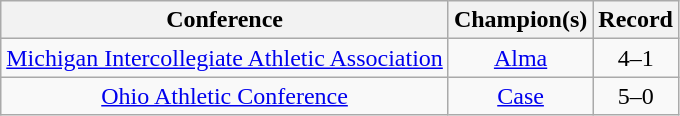<table class="wikitable" style="text-align:center;">
<tr>
<th>Conference</th>
<th>Champion(s)</th>
<th>Record</th>
</tr>
<tr>
<td><a href='#'>Michigan Intercollegiate Athletic Association</a></td>
<td><a href='#'>Alma</a></td>
<td>4–1</td>
</tr>
<tr>
<td><a href='#'>Ohio Athletic Conference</a></td>
<td><a href='#'>Case</a></td>
<td>5–0</td>
</tr>
</table>
